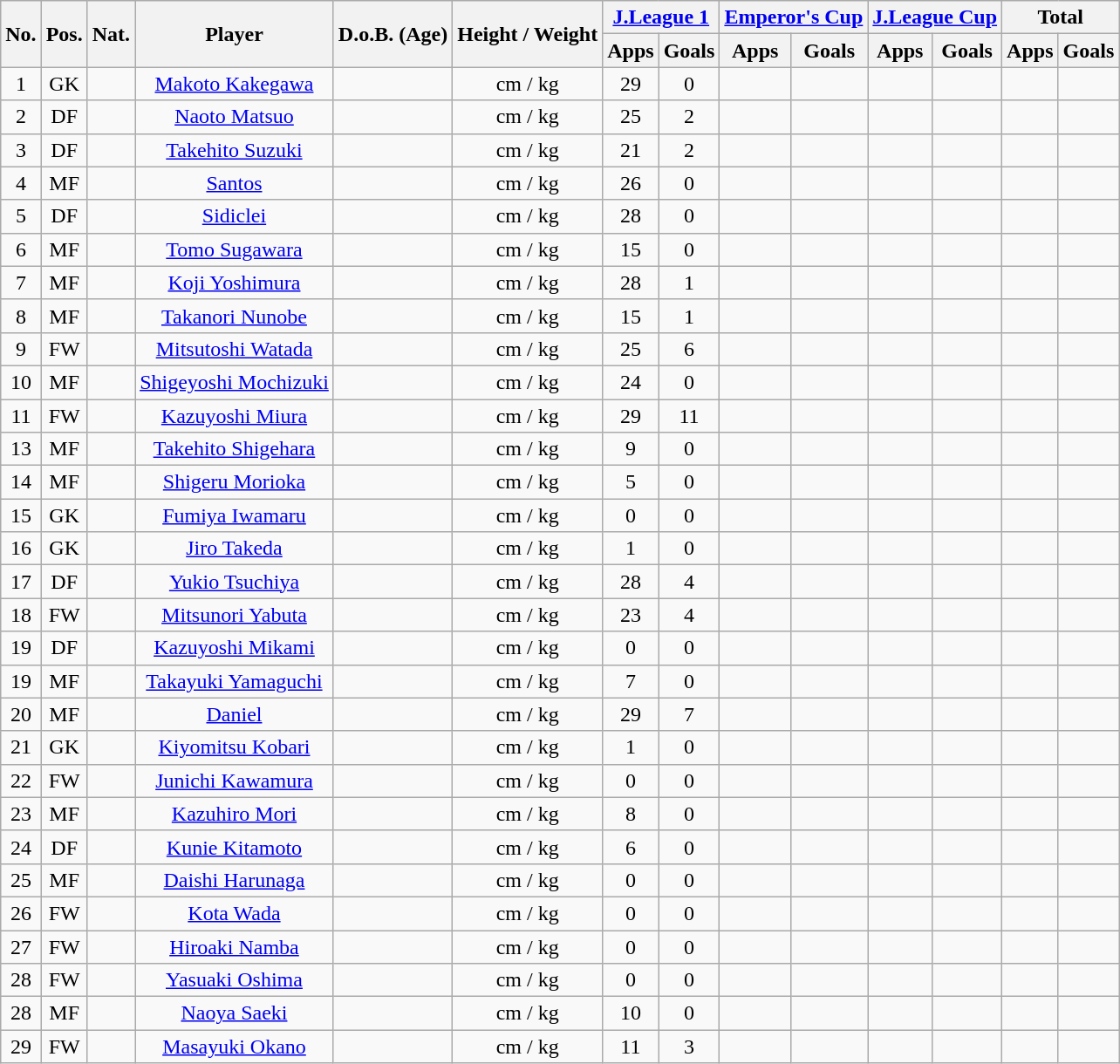<table class="wikitable" style="text-align:center;">
<tr>
<th rowspan="2">No.</th>
<th rowspan="2">Pos.</th>
<th rowspan="2">Nat.</th>
<th rowspan="2">Player</th>
<th rowspan="2">D.o.B. (Age)</th>
<th rowspan="2">Height / Weight</th>
<th colspan="2"><a href='#'>J.League 1</a></th>
<th colspan="2"><a href='#'>Emperor's Cup</a></th>
<th colspan="2"><a href='#'>J.League Cup</a></th>
<th colspan="2">Total</th>
</tr>
<tr>
<th>Apps</th>
<th>Goals</th>
<th>Apps</th>
<th>Goals</th>
<th>Apps</th>
<th>Goals</th>
<th>Apps</th>
<th>Goals</th>
</tr>
<tr>
<td>1</td>
<td>GK</td>
<td></td>
<td><a href='#'>Makoto Kakegawa</a></td>
<td></td>
<td>cm / kg</td>
<td>29</td>
<td>0</td>
<td></td>
<td></td>
<td></td>
<td></td>
<td></td>
<td></td>
</tr>
<tr>
<td>2</td>
<td>DF</td>
<td></td>
<td><a href='#'>Naoto Matsuo</a></td>
<td></td>
<td>cm / kg</td>
<td>25</td>
<td>2</td>
<td></td>
<td></td>
<td></td>
<td></td>
<td></td>
<td></td>
</tr>
<tr>
<td>3</td>
<td>DF</td>
<td></td>
<td><a href='#'>Takehito Suzuki</a></td>
<td></td>
<td>cm / kg</td>
<td>21</td>
<td>2</td>
<td></td>
<td></td>
<td></td>
<td></td>
<td></td>
<td></td>
</tr>
<tr>
<td>4</td>
<td>MF</td>
<td></td>
<td><a href='#'>Santos</a></td>
<td></td>
<td>cm / kg</td>
<td>26</td>
<td>0</td>
<td></td>
<td></td>
<td></td>
<td></td>
<td></td>
<td></td>
</tr>
<tr>
<td>5</td>
<td>DF</td>
<td></td>
<td><a href='#'>Sidiclei</a></td>
<td></td>
<td>cm / kg</td>
<td>28</td>
<td>0</td>
<td></td>
<td></td>
<td></td>
<td></td>
<td></td>
<td></td>
</tr>
<tr>
<td>6</td>
<td>MF</td>
<td></td>
<td><a href='#'>Tomo Sugawara</a></td>
<td></td>
<td>cm / kg</td>
<td>15</td>
<td>0</td>
<td></td>
<td></td>
<td></td>
<td></td>
<td></td>
<td></td>
</tr>
<tr>
<td>7</td>
<td>MF</td>
<td></td>
<td><a href='#'>Koji Yoshimura</a></td>
<td></td>
<td>cm / kg</td>
<td>28</td>
<td>1</td>
<td></td>
<td></td>
<td></td>
<td></td>
<td></td>
<td></td>
</tr>
<tr>
<td>8</td>
<td>MF</td>
<td></td>
<td><a href='#'>Takanori Nunobe</a></td>
<td></td>
<td>cm / kg</td>
<td>15</td>
<td>1</td>
<td></td>
<td></td>
<td></td>
<td></td>
<td></td>
<td></td>
</tr>
<tr>
<td>9</td>
<td>FW</td>
<td></td>
<td><a href='#'>Mitsutoshi Watada</a></td>
<td></td>
<td>cm / kg</td>
<td>25</td>
<td>6</td>
<td></td>
<td></td>
<td></td>
<td></td>
<td></td>
<td></td>
</tr>
<tr>
<td>10</td>
<td>MF</td>
<td></td>
<td><a href='#'>Shigeyoshi Mochizuki</a></td>
<td></td>
<td>cm / kg</td>
<td>24</td>
<td>0</td>
<td></td>
<td></td>
<td></td>
<td></td>
<td></td>
<td></td>
</tr>
<tr>
<td>11</td>
<td>FW</td>
<td></td>
<td><a href='#'>Kazuyoshi Miura</a></td>
<td></td>
<td>cm / kg</td>
<td>29</td>
<td>11</td>
<td></td>
<td></td>
<td></td>
<td></td>
<td></td>
<td></td>
</tr>
<tr>
<td>13</td>
<td>MF</td>
<td></td>
<td><a href='#'>Takehito Shigehara</a></td>
<td></td>
<td>cm / kg</td>
<td>9</td>
<td>0</td>
<td></td>
<td></td>
<td></td>
<td></td>
<td></td>
<td></td>
</tr>
<tr>
<td>14</td>
<td>MF</td>
<td></td>
<td><a href='#'>Shigeru Morioka</a></td>
<td></td>
<td>cm / kg</td>
<td>5</td>
<td>0</td>
<td></td>
<td></td>
<td></td>
<td></td>
<td></td>
<td></td>
</tr>
<tr>
<td>15</td>
<td>GK</td>
<td></td>
<td><a href='#'>Fumiya Iwamaru</a></td>
<td></td>
<td>cm / kg</td>
<td>0</td>
<td>0</td>
<td></td>
<td></td>
<td></td>
<td></td>
<td></td>
<td></td>
</tr>
<tr>
<td>16</td>
<td>GK</td>
<td></td>
<td><a href='#'>Jiro Takeda</a></td>
<td></td>
<td>cm / kg</td>
<td>1</td>
<td>0</td>
<td></td>
<td></td>
<td></td>
<td></td>
<td></td>
<td></td>
</tr>
<tr>
<td>17</td>
<td>DF</td>
<td></td>
<td><a href='#'>Yukio Tsuchiya</a></td>
<td></td>
<td>cm / kg</td>
<td>28</td>
<td>4</td>
<td></td>
<td></td>
<td></td>
<td></td>
<td></td>
<td></td>
</tr>
<tr>
<td>18</td>
<td>FW</td>
<td></td>
<td><a href='#'>Mitsunori Yabuta</a></td>
<td></td>
<td>cm / kg</td>
<td>23</td>
<td>4</td>
<td></td>
<td></td>
<td></td>
<td></td>
<td></td>
<td></td>
</tr>
<tr>
<td>19</td>
<td>DF</td>
<td></td>
<td><a href='#'>Kazuyoshi Mikami</a></td>
<td></td>
<td>cm / kg</td>
<td>0</td>
<td>0</td>
<td></td>
<td></td>
<td></td>
<td></td>
<td></td>
<td></td>
</tr>
<tr>
<td>19</td>
<td>MF</td>
<td></td>
<td><a href='#'>Takayuki Yamaguchi</a></td>
<td></td>
<td>cm / kg</td>
<td>7</td>
<td>0</td>
<td></td>
<td></td>
<td></td>
<td></td>
<td></td>
<td></td>
</tr>
<tr>
<td>20</td>
<td>MF</td>
<td></td>
<td><a href='#'>Daniel</a></td>
<td></td>
<td>cm / kg</td>
<td>29</td>
<td>7</td>
<td></td>
<td></td>
<td></td>
<td></td>
<td></td>
<td></td>
</tr>
<tr>
<td>21</td>
<td>GK</td>
<td></td>
<td><a href='#'>Kiyomitsu Kobari</a></td>
<td></td>
<td>cm / kg</td>
<td>1</td>
<td>0</td>
<td></td>
<td></td>
<td></td>
<td></td>
<td></td>
<td></td>
</tr>
<tr>
<td>22</td>
<td>FW</td>
<td></td>
<td><a href='#'>Junichi Kawamura</a></td>
<td></td>
<td>cm / kg</td>
<td>0</td>
<td>0</td>
<td></td>
<td></td>
<td></td>
<td></td>
<td></td>
<td></td>
</tr>
<tr>
<td>23</td>
<td>MF</td>
<td></td>
<td><a href='#'>Kazuhiro Mori</a></td>
<td></td>
<td>cm / kg</td>
<td>8</td>
<td>0</td>
<td></td>
<td></td>
<td></td>
<td></td>
<td></td>
<td></td>
</tr>
<tr>
<td>24</td>
<td>DF</td>
<td></td>
<td><a href='#'>Kunie Kitamoto</a></td>
<td></td>
<td>cm / kg</td>
<td>6</td>
<td>0</td>
<td></td>
<td></td>
<td></td>
<td></td>
<td></td>
<td></td>
</tr>
<tr>
<td>25</td>
<td>MF</td>
<td></td>
<td><a href='#'>Daishi Harunaga</a></td>
<td></td>
<td>cm / kg</td>
<td>0</td>
<td>0</td>
<td></td>
<td></td>
<td></td>
<td></td>
<td></td>
<td></td>
</tr>
<tr>
<td>26</td>
<td>FW</td>
<td></td>
<td><a href='#'>Kota Wada</a></td>
<td></td>
<td>cm / kg</td>
<td>0</td>
<td>0</td>
<td></td>
<td></td>
<td></td>
<td></td>
<td></td>
<td></td>
</tr>
<tr>
<td>27</td>
<td>FW</td>
<td></td>
<td><a href='#'>Hiroaki Namba</a></td>
<td></td>
<td>cm / kg</td>
<td>0</td>
<td>0</td>
<td></td>
<td></td>
<td></td>
<td></td>
<td></td>
<td></td>
</tr>
<tr>
<td>28</td>
<td>FW</td>
<td></td>
<td><a href='#'>Yasuaki Oshima</a></td>
<td></td>
<td>cm / kg</td>
<td>0</td>
<td>0</td>
<td></td>
<td></td>
<td></td>
<td></td>
<td></td>
<td></td>
</tr>
<tr>
<td>28</td>
<td>MF</td>
<td></td>
<td><a href='#'>Naoya Saeki</a></td>
<td></td>
<td>cm / kg</td>
<td>10</td>
<td>0</td>
<td></td>
<td></td>
<td></td>
<td></td>
<td></td>
<td></td>
</tr>
<tr>
<td>29</td>
<td>FW</td>
<td></td>
<td><a href='#'>Masayuki Okano</a></td>
<td></td>
<td>cm / kg</td>
<td>11</td>
<td>3</td>
<td></td>
<td></td>
<td></td>
<td></td>
<td></td>
<td></td>
</tr>
</table>
